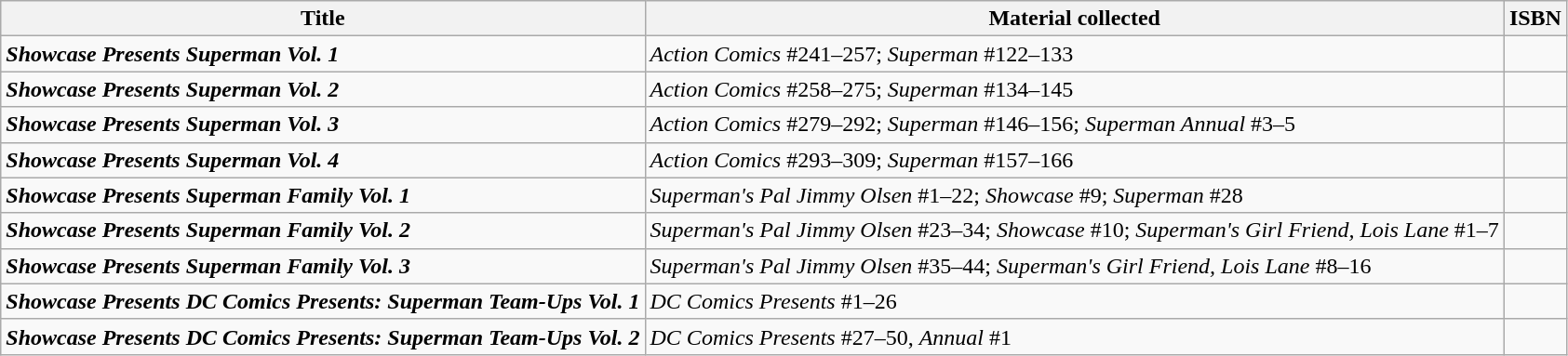<table class="wikitable">
<tr>
<th>Title</th>
<th>Material collected</th>
<th>ISBN</th>
</tr>
<tr>
<td><strong><em>Showcase Presents Superman Vol. 1</em></strong></td>
<td><em>Action Comics</em> #241–257; <em>Superman</em> #122–133</td>
<td style=white-space:nowrap></td>
</tr>
<tr>
<td><strong><em>Showcase Presents Superman Vol. 2</em></strong></td>
<td><em>Action Comics</em> #258–275; <em>Superman</em> #134–145</td>
<td></td>
</tr>
<tr>
<td><strong><em>Showcase Presents Superman Vol. 3</em></strong></td>
<td><em>Action Comics</em> #279–292; <em>Superman</em> #146–156; <em>Superman Annual</em> #3–5</td>
<td></td>
</tr>
<tr>
<td><strong><em>Showcase Presents Superman Vol. 4</em></strong></td>
<td><em>Action Comics</em> #293–309; <em>Superman</em> #157–166</td>
<td></td>
</tr>
<tr>
<td><strong><em>Showcase Presents Superman Family Vol. 1</em></strong></td>
<td><em>Superman's Pal Jimmy Olsen</em> #1–22; <em>Showcase</em> #9; <em>Superman</em> #28</td>
<td></td>
</tr>
<tr>
<td><strong><em>Showcase Presents Superman Family Vol. 2</em></strong></td>
<td><em>Superman's Pal Jimmy Olsen</em> #23–34; <em>Showcase</em> #10; <em>Superman's Girl Friend, Lois Lane</em> #1–7</td>
<td></td>
</tr>
<tr>
<td><strong><em>Showcase Presents Superman Family Vol. 3</em></strong></td>
<td><em>Superman's Pal Jimmy Olsen</em> #35–44; <em>Superman's Girl Friend, Lois Lane</em> #8–16</td>
<td></td>
</tr>
<tr>
<td><strong><em>Showcase Presents DC Comics Presents: Superman Team-Ups Vol. 1</em></strong></td>
<td><em>DC Comics Presents</em> #1–26</td>
<td></td>
</tr>
<tr>
<td><strong><em>Showcase Presents DC Comics Presents: Superman Team-Ups Vol. 2</em></strong></td>
<td><em>DC Comics Presents</em> #27–50, <em>Annual</em> #1</td>
<td></td>
</tr>
</table>
